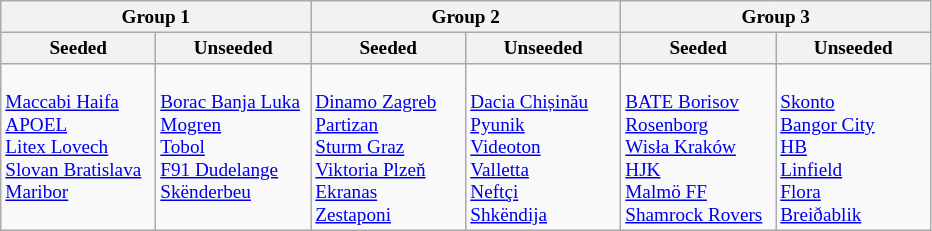<table class="wikitable" style="font-size:80%">
<tr>
<th colspan=2>Group 1</th>
<th colspan=2>Group 2</th>
<th colspan=2>Group 3</th>
</tr>
<tr>
<th width=16%>Seeded</th>
<th width=16%>Unseeded</th>
<th width=16%>Seeded</th>
<th width=16%>Unseeded</th>
<th width=16%>Seeded</th>
<th width=16%>Unseeded</th>
</tr>
<tr>
<td valign=top><br> <a href='#'>Maccabi Haifa</a><br>
 <a href='#'>APOEL</a><br>
 <a href='#'>Litex Lovech</a><br>
 <a href='#'>Slovan Bratislava</a><br>
 <a href='#'>Maribor</a></td>
<td valign=top><br> <a href='#'>Borac Banja Luka</a><br>
 <a href='#'>Mogren</a><br>
 <a href='#'>Tobol</a><br>
 <a href='#'>F91 Dudelange</a><br>
 <a href='#'>Skënderbeu</a></td>
<td valign=top><br> <a href='#'>Dinamo Zagreb</a><br>
 <a href='#'>Partizan</a><br>
 <a href='#'>Sturm Graz</a><br>
 <a href='#'>Viktoria Plzeň</a><br>
 <a href='#'>Ekranas</a><br>
 <a href='#'>Zestaponi</a></td>
<td valign=top><br> <a href='#'>Dacia Chișinău</a><br>
 <a href='#'>Pyunik</a><br>
 <a href='#'>Videoton</a><br>
 <a href='#'>Valletta</a><br>
 <a href='#'>Neftçi</a><br>
 <a href='#'>Shkëndija</a></td>
<td valign=top><br> <a href='#'>BATE Borisov</a><br>
 <a href='#'>Rosenborg</a><br>
 <a href='#'>Wisła Kraków</a><br>
 <a href='#'>HJK</a><br>
 <a href='#'>Malmö FF</a><br>
 <a href='#'>Shamrock Rovers</a></td>
<td valign=top><br> <a href='#'>Skonto</a><br>
 <a href='#'>Bangor City</a><br>
 <a href='#'>HB</a><br>
 <a href='#'>Linfield</a><br>
 <a href='#'>Flora</a><br>
 <a href='#'>Breiðablik</a></td>
</tr>
</table>
